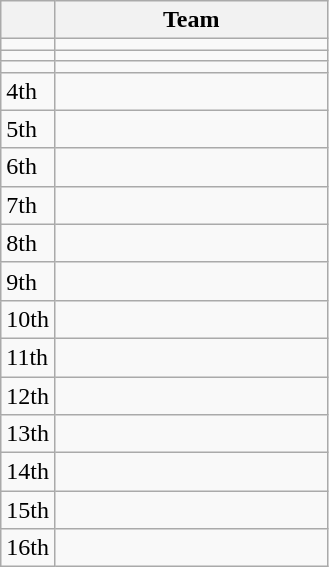<table class="wikitable">
<tr>
<th width=20></th>
<th width=175>Team</th>
</tr>
<tr>
<td></td>
<td></td>
</tr>
<tr>
<td></td>
<td></td>
</tr>
<tr>
<td></td>
<td></td>
</tr>
<tr>
<td>4th</td>
<td></td>
</tr>
<tr>
<td>5th</td>
<td></td>
</tr>
<tr>
<td>6th</td>
<td></td>
</tr>
<tr>
<td>7th</td>
<td></td>
</tr>
<tr>
<td>8th</td>
<td></td>
</tr>
<tr>
<td>9th</td>
<td></td>
</tr>
<tr>
<td>10th</td>
<td></td>
</tr>
<tr>
<td>11th</td>
<td></td>
</tr>
<tr>
<td>12th</td>
<td></td>
</tr>
<tr>
<td>13th</td>
<td></td>
</tr>
<tr>
<td>14th</td>
<td></td>
</tr>
<tr>
<td>15th</td>
<td></td>
</tr>
<tr>
<td>16th</td>
<td></td>
</tr>
</table>
